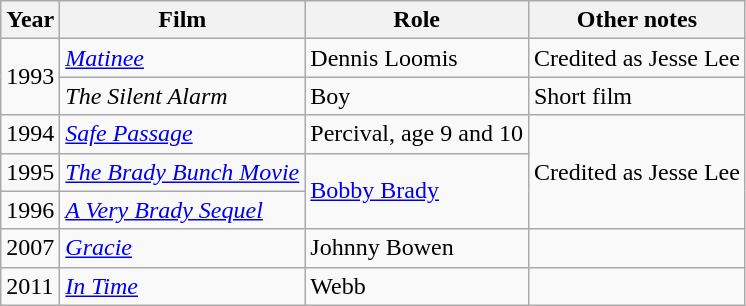<table class="wikitable">
<tr>
<th>Year</th>
<th>Film</th>
<th>Role</th>
<th>Other notes</th>
</tr>
<tr>
<td rowspan="2">1993</td>
<td><em><a href='#'>Matinee</a></em></td>
<td>Dennis Loomis</td>
<td>Credited as Jesse Lee</td>
</tr>
<tr>
<td><em>The Silent Alarm</em></td>
<td>Boy</td>
<td>Short film</td>
</tr>
<tr>
<td>1994</td>
<td><em><a href='#'>Safe Passage</a></em></td>
<td>Percival, age 9 and 10</td>
<td rowspan="3">Credited as Jesse Lee</td>
</tr>
<tr>
<td>1995</td>
<td><em><a href='#'>The Brady Bunch Movie</a></em></td>
<td rowspan="2"><a href='#'>Bobby Brady</a></td>
</tr>
<tr>
<td>1996</td>
<td><em><a href='#'>A Very Brady Sequel</a></em></td>
</tr>
<tr>
<td>2007</td>
<td><em><a href='#'>Gracie</a></em></td>
<td>Johnny Bowen</td>
<td> </td>
</tr>
<tr>
<td>2011</td>
<td><em><a href='#'>In Time</a></em></td>
<td>Webb</td>
<td> </td>
</tr>
</table>
